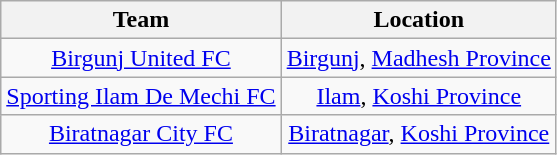<table class="wikitable" style="text-align:center;">
<tr>
<th>Team</th>
<th>Location</th>
</tr>
<tr>
<td><a href='#'>Birgunj United FC</a></td>
<td><a href='#'>Birgunj</a>, <a href='#'>Madhesh Province</a></td>
</tr>
<tr>
<td><a href='#'>Sporting Ilam De Mechi FC</a></td>
<td><a href='#'>Ilam</a>, <a href='#'>Koshi Province</a></td>
</tr>
<tr>
<td><a href='#'>Biratnagar City FC</a></td>
<td><a href='#'>Biratnagar</a>, <a href='#'>Koshi Province</a></td>
</tr>
</table>
